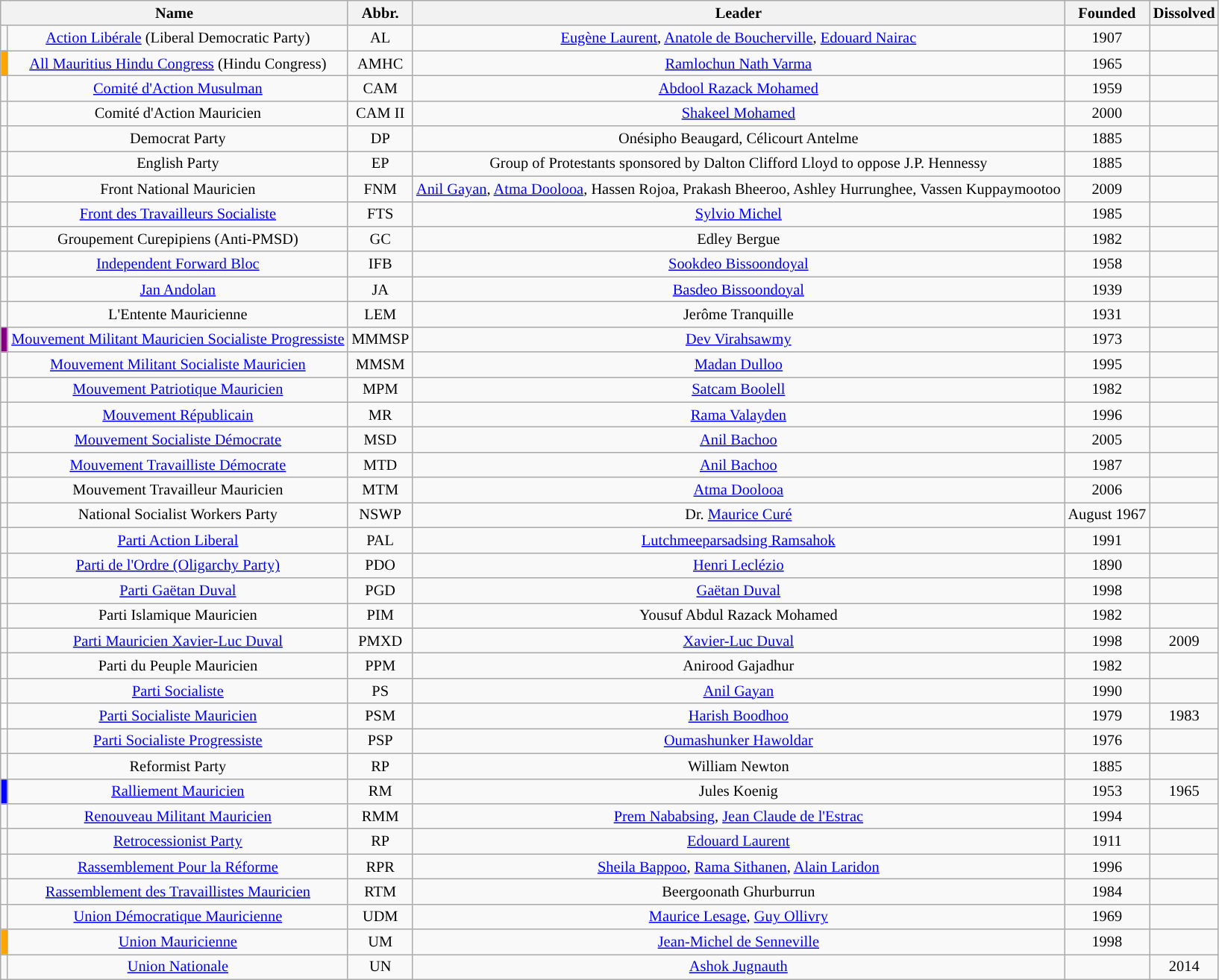<table class="wikitable" style="font-size:85%;text-align:center">
<tr>
<th colspan=2>Name</th>
<th>Abbr.</th>
<th>Leader</th>
<th>Founded</th>
<th>Dissolved</th>
</tr>
<tr>
<td></td>
<td><a href='#'>Action Libérale</a> (Liberal Democratic Party)</td>
<td>AL</td>
<td><a href='#'>Eugène Laurent</a>, <a href='#'>Anatole de Boucherville</a>, <a href='#'>Edouard Nairac</a></td>
<td>1907</td>
<td></td>
</tr>
<tr>
<td style="background: Orange;"></td>
<td><a href='#'>All Mauritius Hindu Congress</a> (Hindu Congress) </td>
<td>AMHC</td>
<td><a href='#'>Ramlochun Nath Varma</a></td>
<td>1965</td>
<td></td>
</tr>
<tr>
<td style="background: "></td>
<td><a href='#'>Comité d'Action Musulman</a></td>
<td>CAM</td>
<td><a href='#'>Abdool Razack Mohamed</a></td>
<td>1959</td>
<td></td>
</tr>
<tr>
<td></td>
<td>Comité d'Action Mauricien</td>
<td>CAM II</td>
<td><a href='#'>Shakeel Mohamed</a></td>
<td>2000</td>
<td></td>
</tr>
<tr>
<td></td>
<td>Democrat Party</td>
<td>DP</td>
<td>Onésipho Beaugard, Célicourt Antelme</td>
<td>1885</td>
<td></td>
</tr>
<tr>
<td></td>
<td>English Party</td>
<td>EP</td>
<td>Group of Protestants sponsored by Dalton Clifford Lloyd to oppose J.P. Hennessy</td>
<td>1885</td>
<td></td>
</tr>
<tr>
<td></td>
<td>Front National Mauricien</td>
<td>FNM</td>
<td><a href='#'>Anil Gayan</a>, <a href='#'>Atma Doolooa</a>, Hassen Rojoa, Prakash Bheeroo, Ashley Hurrunghee, Vassen Kuppaymootoo</td>
<td>2009</td>
<td></td>
</tr>
<tr>
<td></td>
<td><a href='#'>Front des Travailleurs Socialiste</a></td>
<td>FTS</td>
<td><a href='#'>Sylvio Michel</a></td>
<td>1985</td>
<td></td>
</tr>
<tr>
<td></td>
<td>Groupement Curepipiens (Anti-PMSD)</td>
<td>GC</td>
<td>Edley Bergue</td>
<td>1982</td>
<td></td>
</tr>
<tr>
<td style="background: "></td>
<td><a href='#'>Independent Forward Bloc</a></td>
<td>IFB</td>
<td><a href='#'>Sookdeo Bissoondoyal</a></td>
<td>1958</td>
<td></td>
</tr>
<tr>
<td></td>
<td><a href='#'>Jan Andolan</a></td>
<td>JA</td>
<td><a href='#'>Basdeo Bissoondoyal</a></td>
<td>1939</td>
<td></td>
</tr>
<tr>
<td></td>
<td>L'Entente Mauricienne</td>
<td>LEM</td>
<td>Jerôme Tranquille</td>
<td>1931</td>
<td></td>
</tr>
<tr>
<td style="background: Purple;"></td>
<td><a href='#'>Mouvement Militant Mauricien Socialiste Progressiste</a></td>
<td>MMMSP</td>
<td><a href='#'>Dev Virahsawmy</a></td>
<td>1973</td>
<td></td>
</tr>
<tr>
<td style="background: "></td>
<td><a href='#'>Mouvement Militant Socialiste Mauricien</a></td>
<td>MMSM</td>
<td><a href='#'>Madan Dulloo</a></td>
<td>1995</td>
<td></td>
</tr>
<tr>
<td></td>
<td><a href='#'>Mouvement Patriotique Mauricien</a></td>
<td>MPM</td>
<td><a href='#'>Satcam Boolell</a></td>
<td>1982</td>
<td></td>
</tr>
<tr>
<td style="background: "></td>
<td><a href='#'>Mouvement Républicain</a></td>
<td>MR</td>
<td><a href='#'>Rama Valayden</a></td>
<td>1996 </td>
<td></td>
</tr>
<tr>
<td></td>
<td><a href='#'>Mouvement Socialiste Démocrate</a></td>
<td>MSD</td>
<td><a href='#'>Anil Bachoo</a></td>
<td>2005</td>
<td></td>
</tr>
<tr>
<td></td>
<td><a href='#'>Mouvement Travailliste Démocrate</a></td>
<td>MTD</td>
<td><a href='#'>Anil Bachoo</a></td>
<td>1987</td>
<td></td>
</tr>
<tr>
<td></td>
<td>Mouvement Travailleur Mauricien</td>
<td>MTM</td>
<td><a href='#'>Atma Doolooa</a></td>
<td>2006</td>
<td></td>
</tr>
<tr>
<td></td>
<td>National Socialist Workers Party</td>
<td>NSWP</td>
<td>Dr. <a href='#'>Maurice Curé</a></td>
<td>August 1967</td>
<td></td>
</tr>
<tr>
<td></td>
<td><a href='#'>Parti Action Liberal</a></td>
<td>PAL</td>
<td><a href='#'>Lutchmeeparsadsing Ramsahok</a></td>
<td>1991</td>
<td></td>
</tr>
<tr>
<td></td>
<td><a href='#'>Parti de l'Ordre (Oligarchy Party)</a></td>
<td>PDO</td>
<td><a href='#'>Henri Leclézio</a></td>
<td>1890</td>
<td></td>
</tr>
<tr>
<td style="background: "></td>
<td><a href='#'>Parti Gaëtan Duval</a></td>
<td>PGD</td>
<td><a href='#'>Gaëtan Duval</a></td>
<td>1998</td>
<td></td>
</tr>
<tr>
<td></td>
<td>Parti Islamique Mauricien </td>
<td>PIM</td>
<td>Yousuf Abdul Razack Mohamed</td>
<td>1982</td>
<td></td>
</tr>
<tr>
<td style="background: "></td>
<td><a href='#'>Parti Mauricien Xavier-Luc Duval</a></td>
<td>PMXD</td>
<td><a href='#'>Xavier-Luc Duval</a></td>
<td>1998</td>
<td>2009</td>
</tr>
<tr>
<td></td>
<td>Parti du Peuple Mauricien</td>
<td>PPM</td>
<td>Anirood Gajadhur</td>
<td>1982</td>
<td></td>
</tr>
<tr>
<td></td>
<td><a href='#'>Parti Socialiste</a></td>
<td>PS</td>
<td><a href='#'>Anil Gayan</a></td>
<td>1990</td>
<td></td>
</tr>
<tr>
<td style="background: White;"></td>
<td><a href='#'>Parti Socialiste Mauricien</a></td>
<td>PSM</td>
<td><a href='#'>Harish Boodhoo</a></td>
<td>1979 </td>
<td>1983</td>
</tr>
<tr>
<td></td>
<td><a href='#'>Parti Socialiste Progressiste</a></td>
<td>PSP</td>
<td><a href='#'>Oumashunker Hawoldar</a></td>
<td>1976</td>
<td></td>
</tr>
<tr>
<td></td>
<td>Reformist Party</td>
<td>RP</td>
<td>William Newton</td>
<td>1885</td>
<td></td>
</tr>
<tr>
<td style="background: Blue;"></td>
<td><a href='#'>Ralliement Mauricien</a></td>
<td>RM</td>
<td>Jules Koenig</td>
<td>1953</td>
<td>1965</td>
</tr>
<tr>
<td></td>
<td><a href='#'>Renouveau Militant Mauricien</a></td>
<td>RMM</td>
<td><a href='#'>Prem Nababsing</a>, <a href='#'>Jean Claude de l'Estrac</a></td>
<td>1994 </td>
<td></td>
</tr>
<tr>
<td></td>
<td><a href='#'>Retrocessionist Party</a></td>
<td>RP</td>
<td><a href='#'>Edouard Laurent</a></td>
<td>1911</td>
<td></td>
</tr>
<tr>
<td></td>
<td><a href='#'>Rassemblement Pour la Réforme</a></td>
<td>RPR</td>
<td><a href='#'>Sheila Bappoo</a>, <a href='#'>Rama Sithanen</a>, <a href='#'>Alain Laridon</a></td>
<td>1996</td>
<td></td>
</tr>
<tr>
<td></td>
<td><a href='#'>Rassemblement des Travaillistes Mauricien</a></td>
<td>RTM</td>
<td>Beergoonath Ghurburrun</td>
<td>1984</td>
<td></td>
</tr>
<tr>
<td></td>
<td><a href='#'>Union Démocratique Mauricienne</a></td>
<td>UDM</td>
<td><a href='#'>Maurice Lesage</a>, <a href='#'>Guy Ollivry</a></td>
<td>1969</td>
<td></td>
</tr>
<tr>
<td style="background: Orange;"></td>
<td><a href='#'>Union Mauricienne</a></td>
<td>UM</td>
<td><a href='#'>Jean-Michel de Senneville</a></td>
<td>1998</td>
<td></td>
</tr>
<tr>
<td style="background: "></td>
<td><a href='#'>Union Nationale</a></td>
<td>UN</td>
<td><a href='#'>Ashok Jugnauth</a></td>
<td></td>
<td>2014</td>
</tr>
</table>
